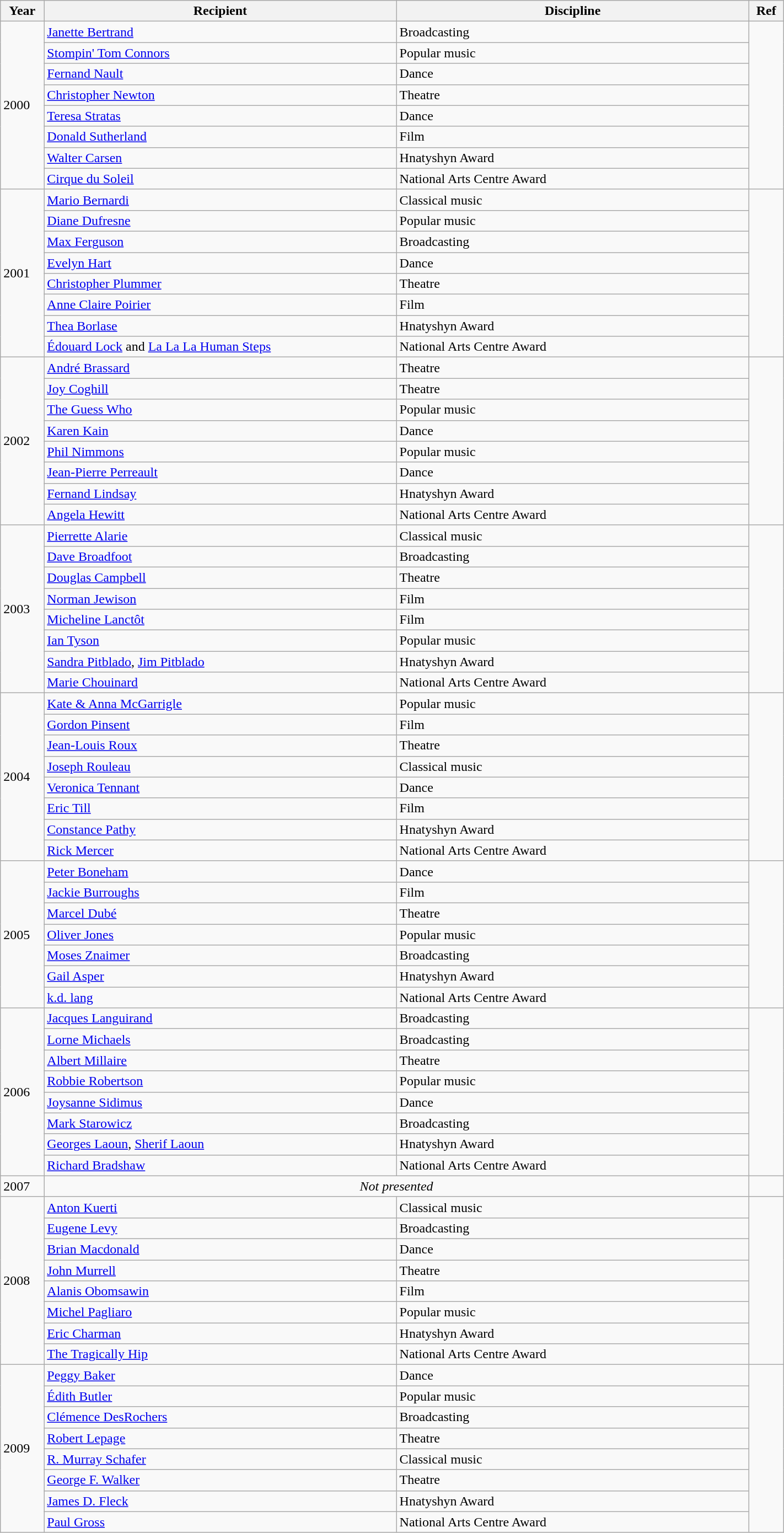<table class="wikitable" width="75%">
<tr>
<th>Year</th>
<th width="45%">Recipient</th>
<th width="45%">Discipline</th>
<th>Ref</th>
</tr>
<tr>
<td rowspan=8>2000</td>
<td><a href='#'>Janette Bertrand</a></td>
<td>Broadcasting</td>
<td rowspan=8></td>
</tr>
<tr>
<td><a href='#'>Stompin' Tom Connors</a></td>
<td>Popular music</td>
</tr>
<tr>
<td><a href='#'>Fernand Nault</a></td>
<td>Dance</td>
</tr>
<tr>
<td><a href='#'>Christopher Newton</a></td>
<td>Theatre</td>
</tr>
<tr>
<td><a href='#'>Teresa Stratas</a></td>
<td>Dance</td>
</tr>
<tr>
<td><a href='#'>Donald Sutherland</a></td>
<td>Film</td>
</tr>
<tr>
<td><a href='#'>Walter Carsen</a></td>
<td>Hnatyshyn Award</td>
</tr>
<tr>
<td><a href='#'>Cirque du Soleil</a></td>
<td>National Arts Centre Award</td>
</tr>
<tr>
<td rowspan=8>2001</td>
<td><a href='#'>Mario Bernardi</a></td>
<td>Classical music</td>
<td rowspan=8></td>
</tr>
<tr>
<td><a href='#'>Diane Dufresne</a></td>
<td>Popular music</td>
</tr>
<tr>
<td><a href='#'>Max Ferguson</a></td>
<td>Broadcasting</td>
</tr>
<tr>
<td><a href='#'>Evelyn Hart</a></td>
<td>Dance</td>
</tr>
<tr>
<td><a href='#'>Christopher Plummer</a></td>
<td>Theatre</td>
</tr>
<tr>
<td><a href='#'>Anne Claire Poirier</a></td>
<td>Film</td>
</tr>
<tr>
<td><a href='#'>Thea Borlase</a></td>
<td>Hnatyshyn Award</td>
</tr>
<tr>
<td><a href='#'>Édouard Lock</a> and <a href='#'>La La La Human Steps</a></td>
<td>National Arts Centre Award</td>
</tr>
<tr>
<td rowspan=8>2002</td>
<td><a href='#'>André Brassard</a></td>
<td>Theatre</td>
<td rowspan=8></td>
</tr>
<tr>
<td><a href='#'>Joy Coghill</a></td>
<td>Theatre</td>
</tr>
<tr>
<td><a href='#'>The Guess Who</a></td>
<td>Popular music</td>
</tr>
<tr>
<td><a href='#'>Karen Kain</a></td>
<td>Dance</td>
</tr>
<tr>
<td><a href='#'>Phil Nimmons</a></td>
<td>Popular music</td>
</tr>
<tr>
<td><a href='#'>Jean-Pierre Perreault</a></td>
<td>Dance</td>
</tr>
<tr>
<td><a href='#'>Fernand Lindsay</a></td>
<td>Hnatyshyn Award</td>
</tr>
<tr>
<td><a href='#'>Angela Hewitt</a></td>
<td>National Arts Centre Award</td>
</tr>
<tr>
<td rowspan=8>2003</td>
<td><a href='#'>Pierrette Alarie</a></td>
<td>Classical music</td>
<td rowspan=8></td>
</tr>
<tr>
<td><a href='#'>Dave Broadfoot</a></td>
<td>Broadcasting</td>
</tr>
<tr>
<td><a href='#'>Douglas Campbell</a></td>
<td>Theatre</td>
</tr>
<tr>
<td><a href='#'>Norman Jewison</a></td>
<td>Film</td>
</tr>
<tr>
<td><a href='#'>Micheline Lanctôt</a></td>
<td>Film</td>
</tr>
<tr>
<td><a href='#'>Ian Tyson</a></td>
<td>Popular music</td>
</tr>
<tr>
<td><a href='#'>Sandra Pitblado</a>, <a href='#'>Jim Pitblado</a></td>
<td>Hnatyshyn Award</td>
</tr>
<tr>
<td><a href='#'>Marie Chouinard</a></td>
<td>National Arts Centre Award</td>
</tr>
<tr>
<td rowspan=8>2004</td>
<td><a href='#'>Kate & Anna McGarrigle</a></td>
<td>Popular music</td>
<td rowspan=8></td>
</tr>
<tr>
<td><a href='#'>Gordon Pinsent</a></td>
<td>Film</td>
</tr>
<tr>
<td><a href='#'>Jean-Louis Roux</a></td>
<td>Theatre</td>
</tr>
<tr>
<td><a href='#'>Joseph Rouleau</a></td>
<td>Classical music</td>
</tr>
<tr>
<td><a href='#'>Veronica Tennant</a></td>
<td>Dance</td>
</tr>
<tr>
<td><a href='#'>Eric Till</a></td>
<td>Film</td>
</tr>
<tr>
<td><a href='#'>Constance Pathy</a></td>
<td>Hnatyshyn Award</td>
</tr>
<tr>
<td><a href='#'>Rick Mercer</a></td>
<td>National Arts Centre Award</td>
</tr>
<tr>
<td rowspan=7>2005</td>
<td><a href='#'>Peter Boneham</a></td>
<td>Dance</td>
<td rowspan=7></td>
</tr>
<tr>
<td><a href='#'>Jackie Burroughs</a></td>
<td>Film</td>
</tr>
<tr>
<td><a href='#'>Marcel Dubé</a></td>
<td>Theatre</td>
</tr>
<tr>
<td><a href='#'>Oliver Jones</a></td>
<td>Popular music</td>
</tr>
<tr>
<td><a href='#'>Moses Znaimer</a></td>
<td>Broadcasting</td>
</tr>
<tr>
<td><a href='#'>Gail Asper</a></td>
<td>Hnatyshyn Award</td>
</tr>
<tr>
<td><a href='#'>k.d. lang</a></td>
<td>National Arts Centre Award</td>
</tr>
<tr>
<td rowspan=8>2006</td>
<td><a href='#'>Jacques Languirand</a></td>
<td>Broadcasting</td>
<td rowspan=8></td>
</tr>
<tr>
<td><a href='#'>Lorne Michaels</a></td>
<td>Broadcasting</td>
</tr>
<tr>
<td><a href='#'>Albert Millaire</a></td>
<td>Theatre</td>
</tr>
<tr>
<td><a href='#'>Robbie Robertson</a></td>
<td>Popular music</td>
</tr>
<tr>
<td><a href='#'>Joysanne Sidimus</a></td>
<td>Dance</td>
</tr>
<tr>
<td><a href='#'>Mark Starowicz</a></td>
<td>Broadcasting</td>
</tr>
<tr>
<td><a href='#'>Georges Laoun</a>, <a href='#'>Sherif Laoun</a></td>
<td>Hnatyshyn Award</td>
</tr>
<tr>
<td><a href='#'>Richard Bradshaw</a></td>
<td>National Arts Centre Award</td>
</tr>
<tr>
<td>2007</td>
<td colspan=2 align=center><em>Not presented</em></td>
<td></td>
</tr>
<tr>
<td rowspan=8>2008</td>
<td><a href='#'>Anton Kuerti</a></td>
<td>Classical music</td>
<td rowspan=8></td>
</tr>
<tr>
<td><a href='#'>Eugene Levy</a></td>
<td>Broadcasting</td>
</tr>
<tr>
<td><a href='#'>Brian Macdonald</a></td>
<td>Dance</td>
</tr>
<tr>
<td><a href='#'>John Murrell</a></td>
<td>Theatre</td>
</tr>
<tr>
<td><a href='#'>Alanis Obomsawin</a></td>
<td>Film</td>
</tr>
<tr>
<td><a href='#'>Michel Pagliaro</a></td>
<td>Popular music</td>
</tr>
<tr>
<td><a href='#'>Eric Charman</a></td>
<td>Hnatyshyn Award</td>
</tr>
<tr>
<td><a href='#'>The Tragically Hip</a></td>
<td>National Arts Centre Award</td>
</tr>
<tr>
<td rowspan=8>2009</td>
<td><a href='#'>Peggy Baker</a></td>
<td>Dance</td>
<td rowspan=8></td>
</tr>
<tr>
<td><a href='#'>Édith Butler</a></td>
<td>Popular music</td>
</tr>
<tr>
<td><a href='#'>Clémence DesRochers</a></td>
<td>Broadcasting</td>
</tr>
<tr>
<td><a href='#'>Robert Lepage</a></td>
<td>Theatre</td>
</tr>
<tr>
<td><a href='#'>R. Murray Schafer</a></td>
<td>Classical music</td>
</tr>
<tr>
<td><a href='#'>George F. Walker</a></td>
<td>Theatre</td>
</tr>
<tr>
<td><a href='#'>James D. Fleck</a></td>
<td>Hnatyshyn Award</td>
</tr>
<tr>
<td><a href='#'>Paul Gross</a></td>
<td>National Arts Centre Award</td>
</tr>
</table>
